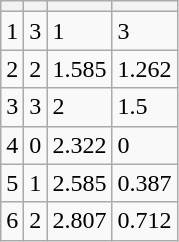<table class="wikitable" border="1">
<tr>
<th></th>
<th></th>
<th></th>
<th></th>
</tr>
<tr>
<td>1</td>
<td>3</td>
<td>1</td>
<td>3</td>
</tr>
<tr>
<td>2</td>
<td>2</td>
<td>1.585</td>
<td>1.262</td>
</tr>
<tr>
<td>3</td>
<td>3</td>
<td>2</td>
<td>1.5</td>
</tr>
<tr>
<td>4</td>
<td>0</td>
<td>2.322</td>
<td>0</td>
</tr>
<tr>
<td>5</td>
<td>1</td>
<td>2.585</td>
<td>0.387</td>
</tr>
<tr>
<td>6</td>
<td>2</td>
<td>2.807</td>
<td>0.712</td>
</tr>
</table>
